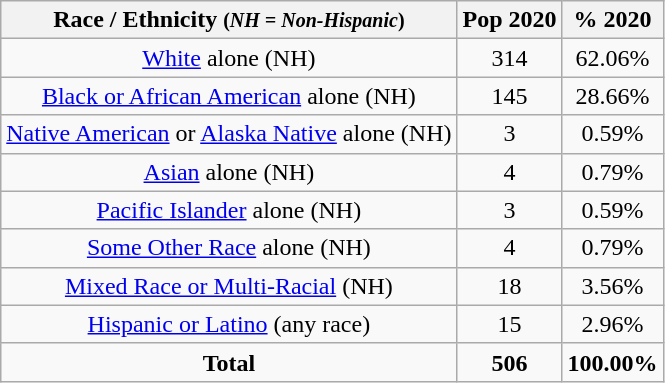<table class="wikitable" style="text-align:center;">
<tr>
<th>Race / Ethnicity <small>(<em>NH = Non-Hispanic</em>)</small></th>
<th>Pop 2020</th>
<th>% 2020</th>
</tr>
<tr>
<td><a href='#'>White</a> alone (NH)</td>
<td>314</td>
<td>62.06%</td>
</tr>
<tr>
<td><a href='#'>Black or African American</a> alone (NH)</td>
<td>145</td>
<td>28.66%</td>
</tr>
<tr>
<td><a href='#'>Native American</a> or <a href='#'>Alaska Native</a> alone (NH)</td>
<td>3</td>
<td>0.59%</td>
</tr>
<tr>
<td><a href='#'>Asian</a> alone (NH)</td>
<td>4</td>
<td>0.79%</td>
</tr>
<tr>
<td><a href='#'>Pacific Islander</a> alone (NH)</td>
<td>3</td>
<td>0.59%</td>
</tr>
<tr>
<td><a href='#'>Some Other Race</a> alone (NH)</td>
<td>4</td>
<td>0.79%</td>
</tr>
<tr>
<td><a href='#'>Mixed Race or Multi-Racial</a> (NH)</td>
<td>18</td>
<td>3.56%</td>
</tr>
<tr>
<td><a href='#'>Hispanic or Latino</a> (any race)</td>
<td>15</td>
<td>2.96%</td>
</tr>
<tr>
<td><strong>Total</strong></td>
<td><strong>506</strong></td>
<td><strong>100.00%</strong></td>
</tr>
</table>
